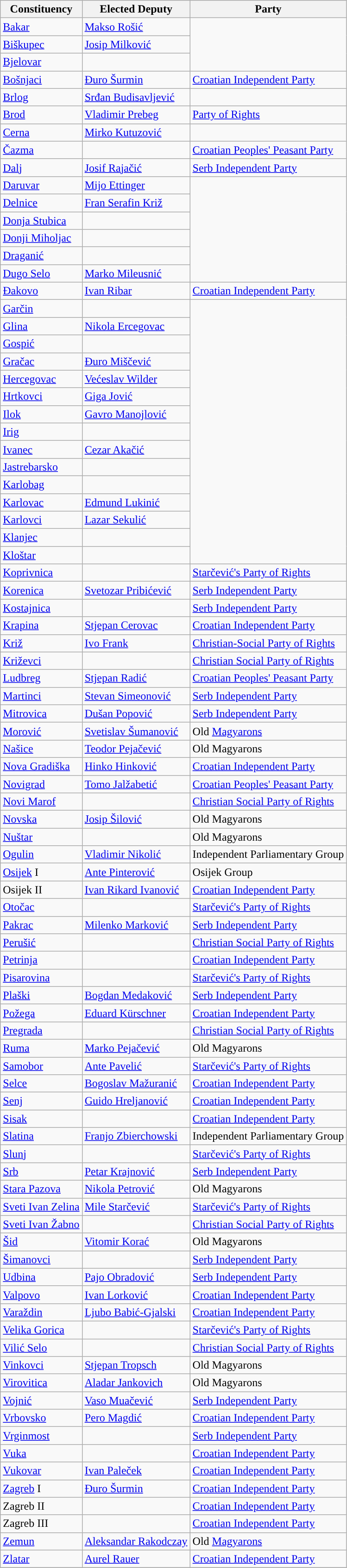<table class="wikitable">
<tr style="background: #efefef;">
<th scope="col">Constituency</th>
<th scope="col">Elected Deputy</th>
<th scope="col">Party</th>
</tr>
<tr>
<td rowspan=1><a href='#'>Bakar</a></td>
<td><a href='#'>Makso Rošić</a></td>
</tr>
<tr>
<td rowspan=1><a href='#'>Biškupec</a></td>
<td><a href='#'>Josip Milković</a></td>
</tr>
<tr>
<td rowspan=1><a href='#'>Bjelovar</a></td>
<td></td>
</tr>
<tr>
<td rowspan=1><a href='#'>Bošnjaci</a></td>
<td><a href='#'>Đuro Šurmin</a></td>
<td><a href='#'>Croatian Independent Party</a></td>
</tr>
<tr>
<td rowspan=1><a href='#'>Brlog</a></td>
<td><a href='#'>Srđan Budisavljević</a></td>
</tr>
<tr>
<td rowspan=1><a href='#'>Brod</a></td>
<td><a href='#'>Vladimir Prebeg</a></td>
<td><a href='#'>Party of Rights</a></td>
</tr>
<tr>
<td rowspan=1><a href='#'>Cerna</a></td>
<td><a href='#'>Mirko Kutuzović</a></td>
</tr>
<tr>
<td rowspan=1><a href='#'>Čazma</a></td>
<td></td>
<td><a href='#'>Croatian Peoples' Peasant Party</a></td>
</tr>
<tr>
<td rowspan=1><a href='#'>Dalj</a></td>
<td><a href='#'>Josif Rajačić</a></td>
<td><a href='#'>Serb Independent Party</a></td>
</tr>
<tr>
<td rowspan=1><a href='#'>Daruvar</a></td>
<td><a href='#'>Mijo Ettinger</a></td>
</tr>
<tr>
<td rowspan=1><a href='#'>Delnice</a></td>
<td><a href='#'>Fran Serafin Križ</a></td>
</tr>
<tr>
<td rowspan=1><a href='#'>Donja Stubica</a></td>
<td></td>
</tr>
<tr>
<td rowspan=1><a href='#'>Donji Miholjac</a></td>
<td></td>
</tr>
<tr>
<td rowspan=1><a href='#'>Draganić</a></td>
<td></td>
</tr>
<tr>
<td rowspan=1><a href='#'>Dugo Selo</a></td>
<td><a href='#'>Marko Mileusnić</a></td>
</tr>
<tr>
<td rowspan=1><a href='#'>Đakovo</a></td>
<td><a href='#'>Ivan Ribar</a></td>
<td><a href='#'>Croatian Independent Party</a></td>
</tr>
<tr>
<td rowspan=1><a href='#'>Garčin</a></td>
<td></td>
</tr>
<tr>
<td rowspan=1><a href='#'>Glina</a></td>
<td><a href='#'>Nikola Ercegovac</a></td>
</tr>
<tr>
<td rowspan=1><a href='#'>Gospić</a></td>
<td></td>
</tr>
<tr>
<td rowspan=1><a href='#'>Gračac</a></td>
<td><a href='#'>Đuro Miščević</a></td>
</tr>
<tr>
<td rowspan=1><a href='#'>Hercegovac</a></td>
<td><a href='#'>Većeslav Wilder</a></td>
</tr>
<tr>
<td rowspan=1><a href='#'>Hrtkovci</a></td>
<td><a href='#'>Giga Jović</a></td>
</tr>
<tr>
<td rowspan=1><a href='#'>Ilok</a></td>
<td><a href='#'>Gavro Manojlović</a></td>
</tr>
<tr>
<td rowspan=1><a href='#'>Irig</a></td>
<td></td>
</tr>
<tr>
<td rowspan=1><a href='#'>Ivanec</a></td>
<td><a href='#'>Cezar Akačić</a></td>
</tr>
<tr>
<td rowspan=1><a href='#'>Jastrebarsko</a></td>
<td></td>
</tr>
<tr>
<td rowspan=1><a href='#'>Karlobag</a></td>
<td></td>
</tr>
<tr>
<td rowspan=1><a href='#'>Karlovac</a></td>
<td><a href='#'>Edmund Lukinić</a></td>
</tr>
<tr>
<td rowspan=1><a href='#'>Karlovci</a></td>
<td><a href='#'>Lazar Sekulić</a></td>
</tr>
<tr>
<td rowspan=1><a href='#'>Klanjec</a></td>
<td></td>
</tr>
<tr>
<td rowspan=1><a href='#'>Kloštar</a></td>
<td></td>
</tr>
<tr>
<td rowspan=1><a href='#'>Koprivnica</a></td>
<td></td>
<td><a href='#'>Starčević's Party of Rights</a></td>
</tr>
<tr>
<td rowspan=1><a href='#'>Korenica</a></td>
<td><a href='#'>Svetozar Pribićević</a></td>
<td><a href='#'>Serb Independent Party</a></td>
</tr>
<tr>
<td rowspan=1><a href='#'>Kostajnica</a></td>
<td></td>
<td><a href='#'>Serb Independent Party</a></td>
</tr>
<tr>
<td rowspan=1><a href='#'>Krapina</a></td>
<td><a href='#'>Stjepan Cerovac</a></td>
<td><a href='#'>Croatian Independent Party</a></td>
</tr>
<tr>
<td rowspan=1><a href='#'>Križ</a></td>
<td><a href='#'>Ivo Frank</a></td>
<td><a href='#'>Christian-Social Party of Rights</a></td>
</tr>
<tr>
<td rowspan=1><a href='#'>Križevci</a></td>
<td></td>
<td><a href='#'>Christian Social Party of Rights</a></td>
</tr>
<tr>
<td rowspan=1><a href='#'>Ludbreg</a></td>
<td><a href='#'>Stjepan Radić</a></td>
<td><a href='#'>Croatian Peoples' Peasant Party</a></td>
</tr>
<tr>
<td rowspan=1><a href='#'>Martinci</a></td>
<td><a href='#'>Stevan Simeonović</a></td>
<td><a href='#'>Serb Independent Party</a></td>
</tr>
<tr>
<td rowspan=1><a href='#'>Mitrovica</a></td>
<td><a href='#'>Dušan Popović</a></td>
<td><a href='#'>Serb Independent Party</a></td>
</tr>
<tr>
<td rowspan=1><a href='#'>Morović</a></td>
<td><a href='#'>Svetislav Šumanović</a></td>
<td>Old <a href='#'>Magyarons</a></td>
</tr>
<tr>
<td rowspan=1><a href='#'>Našice</a></td>
<td><a href='#'>Teodor Pejačević</a></td>
<td>Old Magyarons</td>
</tr>
<tr>
<td rowspan=1><a href='#'>Nova Gradiška</a></td>
<td><a href='#'>Hinko Hinković</a></td>
<td><a href='#'>Croatian Independent Party</a></td>
</tr>
<tr>
<td rowspan=1><a href='#'>Novigrad</a></td>
<td><a href='#'>Tomo Jalžabetić</a></td>
<td><a href='#'>Croatian Peoples' Peasant Party</a></td>
</tr>
<tr>
<td rowspan=1><a href='#'>Novi Marof</a></td>
<td></td>
<td><a href='#'>Christian Social Party of Rights</a></td>
</tr>
<tr>
<td rowspan=1><a href='#'>Novska</a></td>
<td><a href='#'>Josip Šilović</a></td>
<td>Old Magyarons</td>
</tr>
<tr>
<td rowspan=1><a href='#'>Nuštar</a></td>
<td></td>
<td>Old Magyarons</td>
</tr>
<tr>
<td rowspan=1><a href='#'>Ogulin</a></td>
<td><a href='#'>Vladimir Nikolić</a></td>
<td>Independent Parliamentary Group</td>
</tr>
<tr>
<td rowspan=1><a href='#'>Osijek</a> I</td>
<td><a href='#'>Ante Pinterović</a></td>
<td>Osijek Group</td>
</tr>
<tr>
<td rowspan=1>Osijek II</td>
<td><a href='#'>Ivan Rikard Ivanović</a></td>
<td><a href='#'>Croatian Independent Party</a></td>
</tr>
<tr>
<td rowspan=1><a href='#'>Otočac</a></td>
<td></td>
<td><a href='#'>Starčević's Party of Rights</a></td>
</tr>
<tr>
<td rowspan=1><a href='#'>Pakrac</a></td>
<td><a href='#'>Milenko Marković</a></td>
<td><a href='#'>Serb Independent Party</a></td>
</tr>
<tr>
<td rowspan=1><a href='#'>Perušić</a></td>
<td></td>
<td><a href='#'>Christian Social Party of Rights</a></td>
</tr>
<tr>
<td rowspan=1><a href='#'>Petrinja</a></td>
<td></td>
<td><a href='#'>Croatian Independent Party</a></td>
</tr>
<tr>
<td rowspan=1><a href='#'>Pisarovina</a></td>
<td></td>
<td><a href='#'>Starčević's Party of Rights</a></td>
</tr>
<tr>
<td rowspan=1><a href='#'>Plaški</a></td>
<td><a href='#'>Bogdan Medaković</a></td>
<td><a href='#'>Serb Independent Party</a></td>
</tr>
<tr>
<td rowspan=1><a href='#'>Požega</a></td>
<td><a href='#'>Eduard Kürschner</a></td>
<td><a href='#'>Croatian Independent Party</a></td>
</tr>
<tr>
<td rowspan=1><a href='#'>Pregrada</a></td>
<td></td>
<td><a href='#'>Christian Social Party of Rights</a></td>
</tr>
<tr>
<td rowspan=1><a href='#'>Ruma</a></td>
<td><a href='#'>Marko Pejačević</a></td>
<td>Old Magyarons</td>
</tr>
<tr>
<td rowspan=1><a href='#'>Samobor</a></td>
<td><a href='#'>Ante Pavelić</a></td>
<td><a href='#'>Starčević's Party of Rights</a></td>
</tr>
<tr>
<td rowspan=1><a href='#'>Selce</a></td>
<td><a href='#'>Bogoslav Mažuranić</a></td>
<td><a href='#'>Croatian Independent Party</a></td>
</tr>
<tr>
<td rowspan=1><a href='#'>Senj</a></td>
<td><a href='#'>Guido Hreljanović</a></td>
<td><a href='#'>Croatian Independent Party</a></td>
</tr>
<tr>
<td rowspan=1><a href='#'>Sisak</a></td>
<td></td>
<td><a href='#'>Croatian Independent Party</a></td>
</tr>
<tr>
<td rowspan=1><a href='#'>Slatina</a></td>
<td><a href='#'>Franjo Zbierchowski</a></td>
<td>Independent Parliamentary Group</td>
</tr>
<tr>
<td rowspan=1><a href='#'>Slunj</a></td>
<td></td>
<td><a href='#'>Starčević's Party of Rights</a></td>
</tr>
<tr>
<td rowspan=1><a href='#'>Srb</a></td>
<td><a href='#'>Petar Krajnović</a></td>
<td><a href='#'>Serb Independent Party</a></td>
</tr>
<tr>
<td rowspan=1><a href='#'>Stara Pazova</a></td>
<td><a href='#'>Nikola Petrović</a></td>
<td>Old Magyarons</td>
</tr>
<tr>
<td rowspan=1><a href='#'>Sveti Ivan Zelina</a></td>
<td><a href='#'>Mile Starčević</a></td>
<td><a href='#'>Starčević's Party of Rights</a></td>
</tr>
<tr>
<td rowspan=1><a href='#'>Sveti Ivan Žabno</a></td>
<td></td>
<td><a href='#'>Christian Social Party of Rights</a></td>
</tr>
<tr>
<td rowspan=1><a href='#'>Šid</a></td>
<td><a href='#'>Vitomir Korać</a></td>
<td>Old Magyarons</td>
</tr>
<tr>
<td rowspan=1><a href='#'>Šimanovci</a></td>
<td></td>
<td><a href='#'>Serb Independent Party</a></td>
</tr>
<tr>
<td rowspan=1><a href='#'>Udbina</a></td>
<td><a href='#'>Pajo Obradović</a></td>
<td><a href='#'>Serb Independent Party</a></td>
</tr>
<tr>
<td rowspan=1><a href='#'>Valpovo</a></td>
<td><a href='#'>Ivan Lorković</a></td>
<td><a href='#'>Croatian Independent Party</a></td>
</tr>
<tr>
<td rowspan=1><a href='#'>Varaždin</a></td>
<td><a href='#'>Ljubo Babić-Gjalski</a></td>
<td><a href='#'>Croatian Independent Party</a></td>
</tr>
<tr>
<td rowspan=1><a href='#'>Velika Gorica</a></td>
<td></td>
<td><a href='#'>Starčević's Party of Rights</a></td>
</tr>
<tr>
<td rowspan=1><a href='#'>Vilić Selo</a></td>
<td></td>
<td><a href='#'>Christian Social Party of Rights</a></td>
</tr>
<tr>
<td rowspan=1><a href='#'>Vinkovci</a></td>
<td><a href='#'>Stjepan Tropsch</a></td>
<td>Old Magyarons</td>
</tr>
<tr>
<td rowspan=1><a href='#'>Virovitica</a></td>
<td><a href='#'>Aladar Jankovich</a></td>
<td>Old Magyarons</td>
</tr>
<tr>
<td rowspan=1><a href='#'>Vojnić</a></td>
<td><a href='#'>Vaso Muačević</a></td>
<td><a href='#'>Serb Independent Party</a></td>
</tr>
<tr>
<td rowspan=1><a href='#'>Vrbovsko</a></td>
<td><a href='#'>Pero Magdić</a></td>
<td><a href='#'>Croatian Independent Party</a></td>
</tr>
<tr>
<td rowspan=1><a href='#'>Vrginmost</a></td>
<td></td>
<td><a href='#'>Serb Independent Party</a></td>
</tr>
<tr>
<td rowspan=1><a href='#'>Vuka</a></td>
<td></td>
<td><a href='#'>Croatian Independent Party</a></td>
</tr>
<tr>
<td rowspan=1><a href='#'>Vukovar</a></td>
<td><a href='#'>Ivan Paleček</a></td>
<td><a href='#'>Croatian Independent Party</a></td>
</tr>
<tr>
<td rowspan=1><a href='#'>Zagreb</a> I</td>
<td><a href='#'>Đuro Šurmin</a></td>
<td><a href='#'>Croatian Independent Party</a></td>
</tr>
<tr>
<td rowspan=1>Zagreb II</td>
<td></td>
<td><a href='#'>Croatian Independent Party</a></td>
</tr>
<tr>
<td rowspan=1>Zagreb III</td>
<td></td>
<td><a href='#'>Croatian Independent Party</a></td>
</tr>
<tr>
<td rowspan=1><a href='#'>Zemun</a></td>
<td><a href='#'>Aleksandar Rakodczay</a></td>
<td>Old <a href='#'>Magyarons</a></td>
</tr>
<tr>
<td rowspan=1><a href='#'>Zlatar</a></td>
<td><a href='#'>Aurel Rauer</a></td>
<td><a href='#'>Croatian Independent Party</a></td>
</tr>
<tr>
</tr>
</table>
